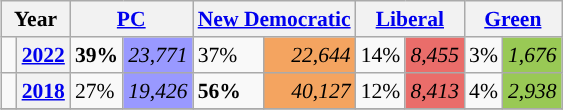<table class="wikitable" style="float:right; width:400; font-size:90%; margin-left:1em;">
<tr>
<th colspan="2" scope="col">Year</th>
<th colspan="2" scope="col"><a href='#'>PC</a></th>
<th colspan="2" scope="col"><a href='#'>New Democratic</a></th>
<th colspan="2" scope="col"><a href='#'>Liberal</a></th>
<th colspan="2" scope="col"><a href='#'>Green</a></th>
</tr>
<tr>
<td style="width: 0.25em; background-color: "></td>
<th><a href='#'>2022</a></th>
<td><strong>39%</strong></td>
<td style="text-align:right; background:#9999FF;"><em>23,771</em></td>
<td>37%</td>
<td style="text-align:right; background:#F4A460;"><em>22,644</em></td>
<td>14%</td>
<td style="text-align:right; background:#EA6D6A;"><em>8,455</em></td>
<td>3%</td>
<td style="text-align:right; background:#99C955;"><em>1,676</em></td>
</tr>
<tr>
<td style="width: 0.25em; background-color: "></td>
<th><a href='#'>2018</a></th>
<td>27%</td>
<td style="text-align:right; background:#9999FF;"><em>19,426</em></td>
<td><strong>56%</strong></td>
<td style="text-align:right; background:#F4A460;"><em>40,127</em></td>
<td>12%</td>
<td style="text-align:right; background:#EA6D6A;"><em>8,413</em></td>
<td>4%</td>
<td style="text-align:right; background:#99C955;"><em>2,938</em></td>
</tr>
<tr>
</tr>
</table>
